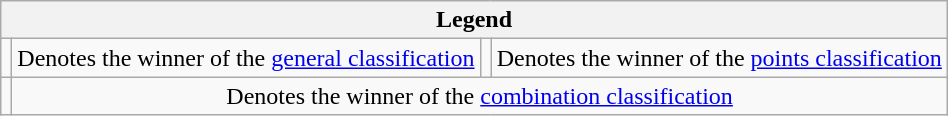<table class="wikitable">
<tr>
<th scope="col" colspan="4">Legend</th>
</tr>
<tr>
<td></td>
<td>Denotes the winner of the <a href='#'>general classification</a></td>
<td></td>
<td>Denotes the winner of the <a href='#'>points classification</a></td>
</tr>
<tr>
<td></td>
<td colspan="4" style="text-align:center;">Denotes the winner of the <a href='#'>combination classification</a></td>
</tr>
</table>
